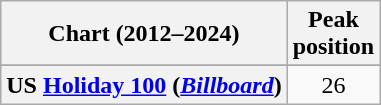<table class="wikitable sortable plainrowheaders" style="text-align:center">
<tr>
<th scope="col">Chart (2012–2024)</th>
<th scope="col">Peak<br>position</th>
</tr>
<tr>
</tr>
<tr>
</tr>
<tr>
<th scope="row">US <a href='#'>Holiday 100</a> (<em><a href='#'>Billboard</a></em>)</th>
<td>26</td>
</tr>
</table>
